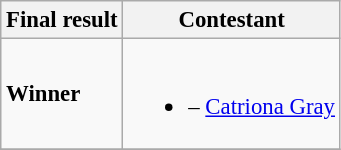<table class="wikitable sortable" style="font-size:95%;">
<tr>
<th>Final result</th>
<th>Contestant</th>
</tr>
<tr>
<td><strong>Winner</strong></td>
<td><br><ul><li> – <a href='#'>Catriona Gray</a></li></ul></td>
</tr>
<tr>
</tr>
</table>
